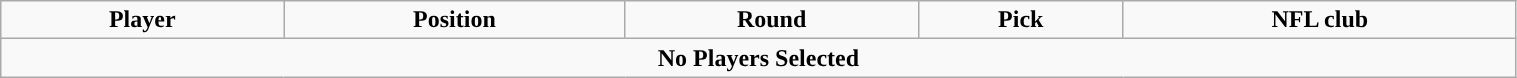<table class="wikitable" style="width:80%;">
<tr style="text-align:center; ">
<td><strong>Player</strong></td>
<td><strong>Position</strong></td>
<td><strong>Round</strong></td>
<td><strong>Pick</strong></td>
<td><strong>NFL club</strong></td>
</tr>
<tr align="center" bgcolor="">
<td colspan="5" style="text-align:center;"><strong>No Players Selected</strong></td>
</tr>
</table>
